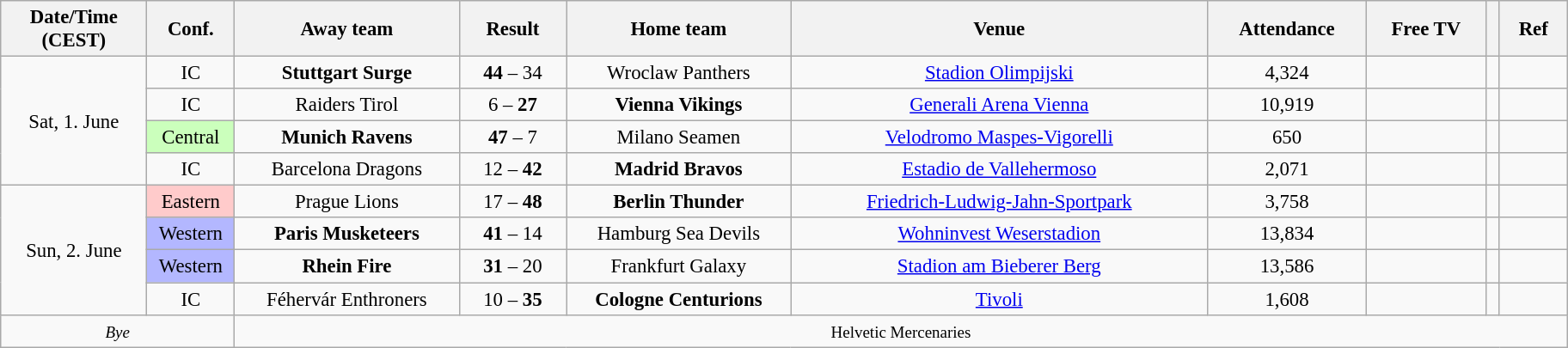<table class="mw-collapsible wikitable" style="font-size:95%; text-align:center; width:80em">
<tr>
<th style="width:7em;">Date/Time (CEST)</th>
<th style="width:4em;">Conf.</th>
<th style="width:11em;">Away team</th>
<th style="width:5em;">Result</th>
<th style="width:11em;">Home team</th>
<th>Venue</th>
<th>Attendance</th>
<th>Free TV</th>
<th></th>
<th style="width:3em;">Ref</th>
</tr>
<tr>
<td rowspan="4">Sat, 1. June<br></td>
<td>IC</td>
<td><strong>Stuttgart Surge</strong></td>
<td><strong>44</strong> – 34</td>
<td>Wroclaw Panthers</td>
<td><a href='#'>Stadion Olimpijski</a></td>
<td>4,324</td>
<td></td>
<td></td>
<td></td>
</tr>
<tr>
<td>IC</td>
<td>Raiders Tirol</td>
<td>6 – <strong>27</strong></td>
<td><strong>Vienna Vikings</strong></td>
<td><a href='#'>Generali Arena Vienna</a></td>
<td>10,919</td>
<td></td>
<td></td>
<td></td>
</tr>
<tr>
<td style="background:#CBFFBC">Central</td>
<td><strong>Munich Ravens</strong></td>
<td><strong>47</strong> – 7</td>
<td>Milano Seamen</td>
<td><a href='#'>Velodromo Maspes-Vigorelli</a></td>
<td>650</td>
<td></td>
<td></td>
<td></td>
</tr>
<tr>
<td>IC</td>
<td>Barcelona Dragons</td>
<td>12 – <strong>42</strong></td>
<td><strong>Madrid Bravos</strong></td>
<td><a href='#'>Estadio de Vallehermoso</a></td>
<td>2,071</td>
<td></td>
<td></td>
<td></td>
</tr>
<tr>
<td rowspan="4">Sun, 2. June<br></td>
<td style="background:#FFCBCB">Eastern</td>
<td>Prague Lions</td>
<td>17 – <strong>48</strong></td>
<td><strong>Berlin Thunder</strong></td>
<td><a href='#'>Friedrich-Ludwig-Jahn-Sportpark</a></td>
<td>3,758</td>
<td></td>
<td></td>
<td></td>
</tr>
<tr>
<td style="background:#B3B7FF">Western</td>
<td><strong>Paris Musketeers</strong></td>
<td><strong>41</strong> – 14</td>
<td>Hamburg Sea Devils</td>
<td><a href='#'>Wohninvest Weserstadion</a></td>
<td>13,834</td>
<td></td>
<td></td>
<td></td>
</tr>
<tr>
<td style="background:#B3B7FF">Western</td>
<td><strong>Rhein Fire</strong></td>
<td><strong>31</strong> – 20</td>
<td>Frankfurt Galaxy</td>
<td><a href='#'>Stadion am Bieberer Berg</a></td>
<td>13,586</td>
<td></td>
<td></td>
</tr>
<tr>
<td>IC</td>
<td>Féhervár Enthroners</td>
<td>10 – <strong>35</strong></td>
<td><strong>Cologne Centurions</strong></td>
<td><a href='#'>Tivoli</a></td>
<td>1,608</td>
<td></td>
<td></td>
<td></td>
</tr>
<tr>
<td colspan="2"><em><small>Bye</small></em></td>
<td colspan="8"><small>Helvetic Mercenaries </small></td>
</tr>
</table>
